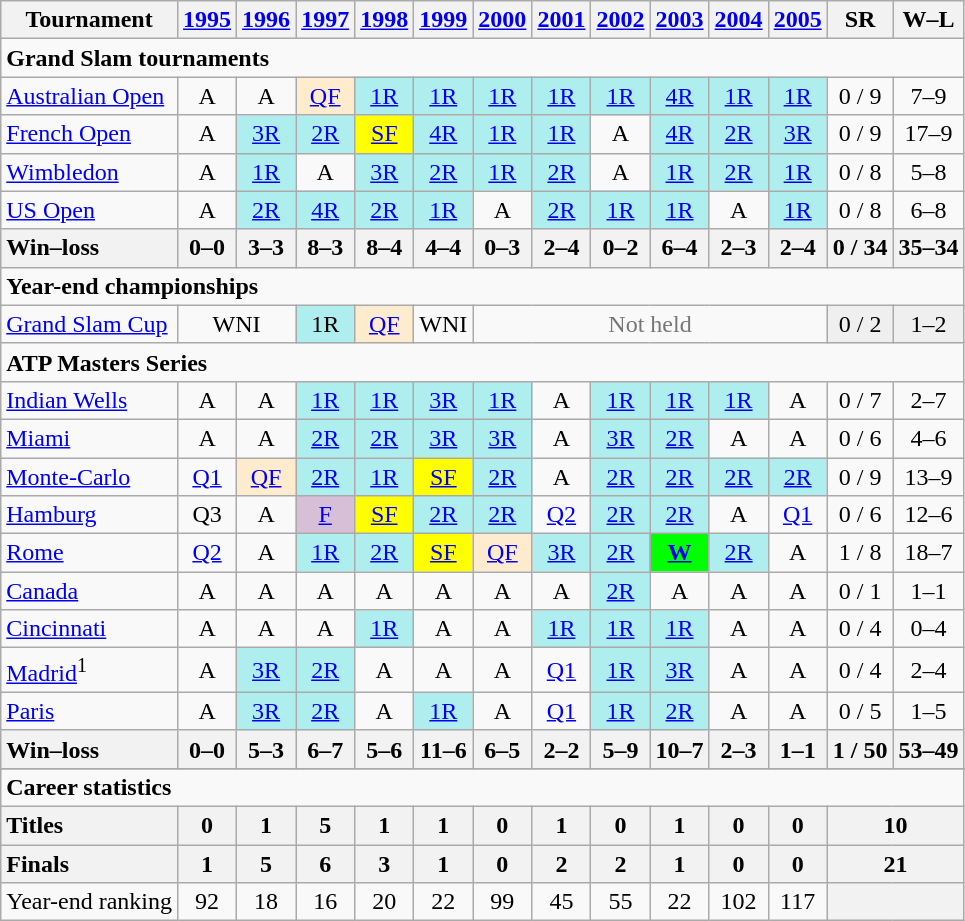<table class=wikitable style=text-align:center>
<tr>
<th>Tournament</th>
<th><a href='#'>1995</a></th>
<th><a href='#'>1996</a></th>
<th><a href='#'>1997</a></th>
<th><a href='#'>1998</a></th>
<th><a href='#'>1999</a></th>
<th><a href='#'>2000</a></th>
<th><a href='#'>2001</a></th>
<th><a href='#'>2002</a></th>
<th><a href='#'>2003</a></th>
<th><a href='#'>2004</a></th>
<th><a href='#'>2005</a></th>
<th>SR</th>
<th>W–L</th>
</tr>
<tr>
<td colspan=19 align=left><strong>Grand Slam tournaments</strong></td>
</tr>
<tr>
<td align=left><a href='#'>Australian Open</a></td>
<td>A</td>
<td>A</td>
<td bgcolor=ffebcd><a href='#'>QF</a></td>
<td bgcolor=afeeee><a href='#'>1R</a></td>
<td bgcolor=afeeee><a href='#'>1R</a></td>
<td bgcolor=afeeee><a href='#'>1R</a></td>
<td bgcolor=afeeee><a href='#'>1R</a></td>
<td bgcolor=afeeee><a href='#'>1R</a></td>
<td bgcolor=afeeee><a href='#'>4R</a></td>
<td bgcolor=afeeee><a href='#'>1R</a></td>
<td bgcolor=afeeee><a href='#'>1R</a></td>
<td>0 / 9</td>
<td>7–9</td>
</tr>
<tr>
<td align=left><a href='#'>French Open</a></td>
<td>A</td>
<td bgcolor=afeeee><a href='#'>3R</a></td>
<td bgcolor=afeeee><a href='#'>2R</a></td>
<td bgcolor=yellow><a href='#'>SF</a></td>
<td bgcolor=afeeee><a href='#'>4R</a></td>
<td bgcolor=afeeee><a href='#'>1R</a></td>
<td bgcolor=afeeee><a href='#'>1R</a></td>
<td>A</td>
<td bgcolor=afeeee><a href='#'>4R</a></td>
<td bgcolor=afeeee><a href='#'>2R</a></td>
<td bgcolor=afeeee><a href='#'>3R</a></td>
<td>0 / 9</td>
<td>17–9</td>
</tr>
<tr>
<td align=left><a href='#'>Wimbledon</a></td>
<td>A</td>
<td bgcolor=afeeee><a href='#'>1R</a></td>
<td>A</td>
<td bgcolor=afeeee><a href='#'>3R</a></td>
<td bgcolor=afeeee><a href='#'>2R</a></td>
<td bgcolor=afeeee><a href='#'>1R</a></td>
<td bgcolor=afeeee><a href='#'>2R</a></td>
<td>A</td>
<td bgcolor=afeeee><a href='#'>1R</a></td>
<td bgcolor=afeeee><a href='#'>2R</a></td>
<td bgcolor=afeeee><a href='#'>1R</a></td>
<td>0 / 8</td>
<td>5–8</td>
</tr>
<tr>
<td align=left><a href='#'>US Open</a></td>
<td>A</td>
<td bgcolor=afeeee><a href='#'>2R</a></td>
<td bgcolor=afeeee><a href='#'>4R</a></td>
<td bgcolor=afeeee><a href='#'>2R</a></td>
<td bgcolor=afeeee><a href='#'>1R</a></td>
<td>A</td>
<td bgcolor=afeeee><a href='#'>2R</a></td>
<td bgcolor=afeeee><a href='#'>1R</a></td>
<td bgcolor=afeeee><a href='#'>1R</a></td>
<td>A</td>
<td bgcolor=afeeee><a href='#'>1R</a></td>
<td>0 / 8</td>
<td>6–8</td>
</tr>
<tr>
<th style=text-align:left>Win–loss</th>
<th>0–0</th>
<th>3–3</th>
<th>8–3</th>
<th>8–4</th>
<th>4–4</th>
<th>0–3</th>
<th>2–4</th>
<th>0–2</th>
<th>6–4</th>
<th>2–3</th>
<th>2–4</th>
<th>0 / 34</th>
<th>35–34</th>
</tr>
<tr>
<td colspan="19" align=left><strong>Year-end championships</strong></td>
</tr>
<tr>
<td align=left><a href='#'>Grand Slam Cup</a></td>
<td align="center" colspan="2">WNI</td>
<td align="center" style="background:#afeeee;">1R</td>
<td align="center" style="background:#ffebcd;"><a href='#'>QF</a></td>
<td align="center" colspan="1">WNI</td>
<td align="center" colspan="6" style="color:#767676;">Not held</td>
<td align="center" style="background:#EFEFEF;">0 / 2</td>
<td align="center" style="background:#EFEFEF;">1–2</td>
</tr>
<tr>
<td colspan=19 align=left><strong>ATP Masters Series</strong></td>
</tr>
<tr>
<td align=left><a href='#'>Indian Wells</a></td>
<td>A</td>
<td>A</td>
<td bgcolor=afeeee><a href='#'>1R</a></td>
<td bgcolor=afeeee><a href='#'>1R</a></td>
<td bgcolor=afeeee><a href='#'>3R</a></td>
<td bgcolor=afeeee><a href='#'>1R</a></td>
<td>A</td>
<td bgcolor=afeeee><a href='#'>1R</a></td>
<td bgcolor=afeeee><a href='#'>1R</a></td>
<td bgcolor=afeeee><a href='#'>1R</a></td>
<td>A</td>
<td>0 / 7</td>
<td>2–7</td>
</tr>
<tr>
<td align=left><a href='#'>Miami</a></td>
<td>A</td>
<td>A</td>
<td bgcolor=afeeee><a href='#'>2R</a></td>
<td bgcolor=afeeee><a href='#'>2R</a></td>
<td bgcolor=afeeee><a href='#'>3R</a></td>
<td bgcolor=afeeee><a href='#'>3R</a></td>
<td>A</td>
<td bgcolor=afeeee><a href='#'>3R</a></td>
<td bgcolor=afeeee><a href='#'>2R</a></td>
<td>A</td>
<td>A</td>
<td>0 / 6</td>
<td>4–6</td>
</tr>
<tr>
<td align=left><a href='#'>Monte-Carlo</a></td>
<td><a href='#'>Q1</a></td>
<td bgcolor=ffebcd><a href='#'>QF</a></td>
<td bgcolor=afeeee><a href='#'>2R</a></td>
<td bgcolor=afeeee><a href='#'>1R</a></td>
<td bgcolor=yellow><a href='#'>SF</a></td>
<td bgcolor=afeeee><a href='#'>2R</a></td>
<td>A</td>
<td bgcolor=afeeee><a href='#'>2R</a></td>
<td bgcolor=afeeee><a href='#'>2R</a></td>
<td bgcolor=afeeee><a href='#'>2R</a></td>
<td bgcolor=afeeee><a href='#'>2R</a></td>
<td>0 / 9</td>
<td>13–9</td>
</tr>
<tr>
<td align=left><a href='#'>Hamburg</a></td>
<td>Q3</td>
<td>A</td>
<td bgcolor=thistle><a href='#'>F</a></td>
<td bgcolor=yellow><a href='#'>SF</a></td>
<td bgcolor=afeeee><a href='#'>2R</a></td>
<td bgcolor=afeeee><a href='#'>2R</a></td>
<td><a href='#'>Q2</a></td>
<td bgcolor=afeeee><a href='#'>2R</a></td>
<td bgcolor=afeeee><a href='#'>2R</a></td>
<td>A</td>
<td><a href='#'>Q1</a></td>
<td>0 / 6</td>
<td>12–6</td>
</tr>
<tr>
<td align=left><a href='#'>Rome</a></td>
<td><a href='#'>Q2</a></td>
<td>A</td>
<td bgcolor=afeeee><a href='#'>1R</a></td>
<td bgcolor=afeeee><a href='#'>2R</a></td>
<td bgcolor=yellow><a href='#'>SF</a></td>
<td bgcolor=ffebcd><a href='#'>QF</a></td>
<td bgcolor=afeeee><a href='#'>3R</a></td>
<td bgcolor=afeeee><a href='#'>2R</a></td>
<td bgcolor=lime><strong><a href='#'>W</a></strong></td>
<td bgcolor=afeeee><a href='#'>2R</a></td>
<td>A</td>
<td>1 / 8</td>
<td>18–7</td>
</tr>
<tr>
<td align=left><a href='#'>Canada</a></td>
<td>A</td>
<td>A</td>
<td>A</td>
<td>A</td>
<td>A</td>
<td>A</td>
<td>A</td>
<td bgcolor=afeeee><a href='#'>2R</a></td>
<td>A</td>
<td>A</td>
<td>A</td>
<td>0 / 1</td>
<td>1–1</td>
</tr>
<tr>
<td align=left><a href='#'>Cincinnati</a></td>
<td>A</td>
<td>A</td>
<td>A</td>
<td bgcolor=afeeee><a href='#'>1R</a></td>
<td>A</td>
<td>A</td>
<td bgcolor=afeeee><a href='#'>1R</a></td>
<td bgcolor=afeeee><a href='#'>1R</a></td>
<td bgcolor=afeeee><a href='#'>1R</a></td>
<td>A</td>
<td>A</td>
<td>0 / 4</td>
<td>0–4</td>
</tr>
<tr>
<td align=left><a href='#'>Madrid</a><sup>1</sup></td>
<td>A</td>
<td bgcolor=afeeee><a href='#'>3R</a></td>
<td bgcolor=afeeee><a href='#'>2R</a></td>
<td>A</td>
<td>A</td>
<td>A</td>
<td><a href='#'>Q1</a></td>
<td bgcolor=afeeee><a href='#'>1R</a></td>
<td bgcolor=afeeee><a href='#'>3R</a></td>
<td>A</td>
<td>A</td>
<td>0 / 4</td>
<td>2–4</td>
</tr>
<tr>
<td align=left><a href='#'>Paris</a></td>
<td>A</td>
<td bgcolor=afeeee><a href='#'>3R</a></td>
<td bgcolor=afeeee><a href='#'>2R</a></td>
<td>A</td>
<td bgcolor=afeeee><a href='#'>1R</a></td>
<td>A</td>
<td><a href='#'>Q1</a></td>
<td bgcolor=afeeee><a href='#'>1R</a></td>
<td bgcolor=afeeee><a href='#'>2R</a></td>
<td>A</td>
<td>A</td>
<td>0 / 5</td>
<td>1–5</td>
</tr>
<tr>
<th style=text-align:left>Win–loss</th>
<th>0–0</th>
<th>5–3</th>
<th>6–7</th>
<th>5–6</th>
<th>11–6</th>
<th>6–5</th>
<th>2–2</th>
<th>5–9</th>
<th>10–7</th>
<th>2–3</th>
<th>1–1</th>
<th>1 / 50</th>
<th>53–49</th>
</tr>
<tr>
</tr>
<tr>
<td colspan=16 align=left><strong>Career statistics</strong></td>
</tr>
<tr>
<th style=text-align:left>Titles</th>
<th>0</th>
<th>1</th>
<th>5</th>
<th>1</th>
<th>1</th>
<th>0</th>
<th>1</th>
<th>0</th>
<th>1</th>
<th>0</th>
<th>0</th>
<th colspan=2>10</th>
</tr>
<tr>
<th style=text-align:left>Finals</th>
<th>1</th>
<th>5</th>
<th>6</th>
<th>3</th>
<th>1</th>
<th>0</th>
<th>2</th>
<th>2</th>
<th>1</th>
<th>0</th>
<th>0</th>
<th colspan=2>21</th>
</tr>
<tr>
<td align=left>Year-end ranking</td>
<td>92</td>
<td>18</td>
<td>16</td>
<td>20</td>
<td>22</td>
<td>99</td>
<td>45</td>
<td>55</td>
<td>22</td>
<td>102</td>
<td>117</td>
<th colspan=2></th>
</tr>
</table>
